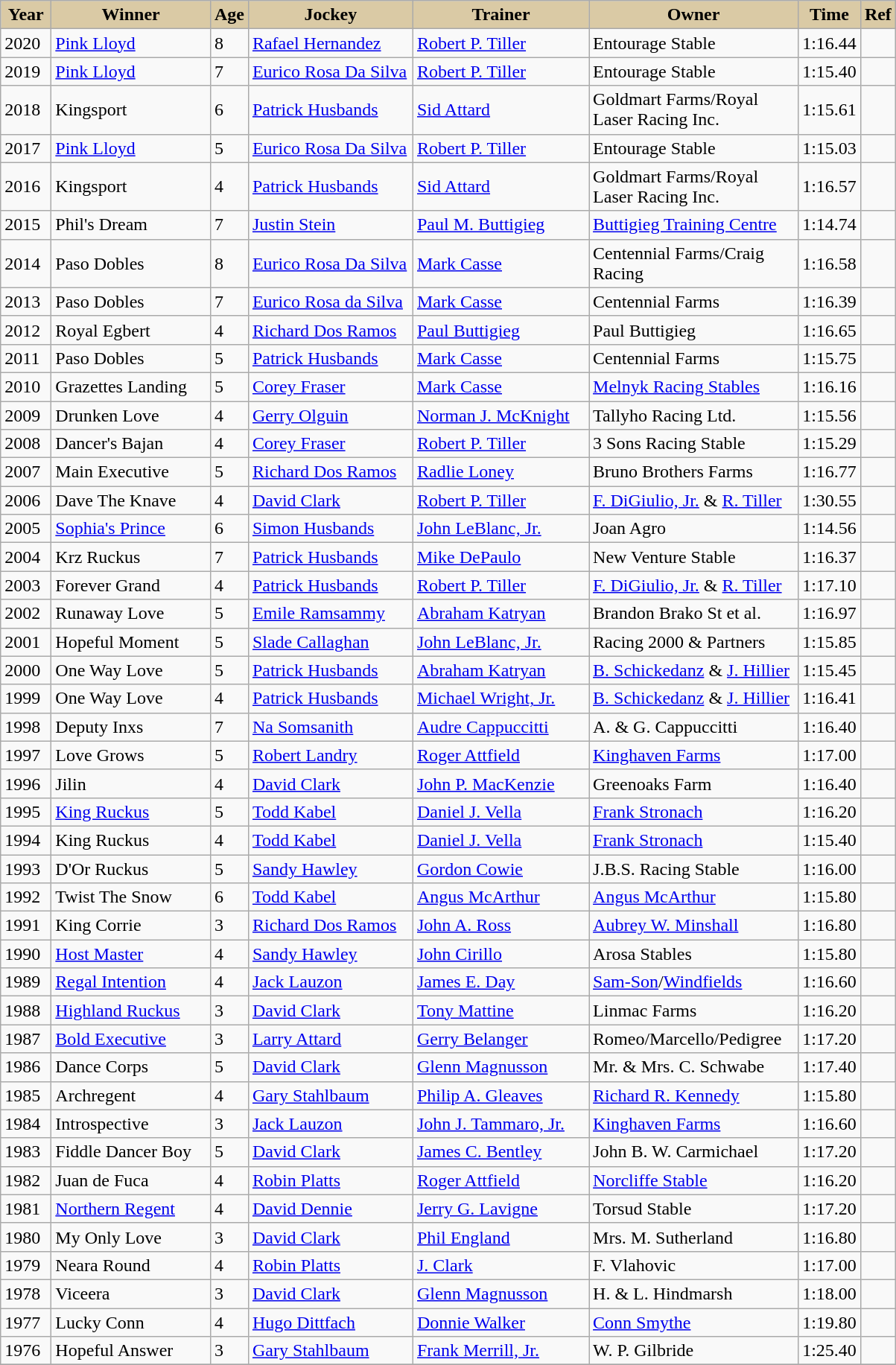<table class="wikitable sortable">
<tr>
<th style="background-color:#DACAA5; width:38px">Year <br></th>
<th style="background-color:#DACAA5; width:135px">Winner <br></th>
<th style="background-color:#DACAA5">Age<br></th>
<th style="background-color:#DACAA5; width:140px">Jockey <br></th>
<th style="background-color:#DACAA5; width:150px">Trainer <br></th>
<th style="background-color:#DACAA5; width:180px">Owner <br></th>
<th style="background-color:#DACAA5">Time</th>
<th style="background-color:#DACAA5">Ref</th>
</tr>
<tr>
<td>2020</td>
<td><a href='#'>Pink Lloyd</a></td>
<td>8</td>
<td><a href='#'>Rafael Hernandez</a></td>
<td><a href='#'>Robert P. Tiller</a></td>
<td>Entourage Stable</td>
<td>1:16.44</td>
<td></td>
</tr>
<tr>
<td>2019</td>
<td><a href='#'>Pink Lloyd</a></td>
<td>7</td>
<td><a href='#'>Eurico Rosa Da Silva</a></td>
<td><a href='#'>Robert P. Tiller</a></td>
<td>Entourage Stable</td>
<td>1:15.40</td>
<td></td>
</tr>
<tr>
<td>2018</td>
<td>Kingsport</td>
<td>6</td>
<td><a href='#'>Patrick Husbands</a></td>
<td><a href='#'>Sid Attard</a></td>
<td>Goldmart Farms/Royal Laser Racing Inc.</td>
<td>1:15.61</td>
<td></td>
</tr>
<tr>
<td>2017</td>
<td><a href='#'>Pink Lloyd</a></td>
<td>5</td>
<td><a href='#'>Eurico Rosa Da Silva</a></td>
<td><a href='#'>Robert P. Tiller</a></td>
<td>Entourage Stable</td>
<td>1:15.03</td>
<td></td>
</tr>
<tr>
<td>2016</td>
<td>Kingsport</td>
<td>4</td>
<td><a href='#'>Patrick Husbands</a></td>
<td><a href='#'>Sid Attard</a></td>
<td>Goldmart Farms/Royal Laser Racing Inc.</td>
<td>1:16.57</td>
<td></td>
</tr>
<tr>
<td>2015</td>
<td>Phil's Dream</td>
<td>7</td>
<td><a href='#'>Justin Stein</a></td>
<td><a href='#'>Paul M. Buttigieg</a></td>
<td><a href='#'>Buttigieg Training Centre</a></td>
<td>1:14.74</td>
<td></td>
</tr>
<tr>
<td>2014</td>
<td>Paso Dobles</td>
<td>8</td>
<td><a href='#'>Eurico Rosa Da Silva</a></td>
<td><a href='#'>Mark Casse</a></td>
<td>Centennial Farms/Craig Racing</td>
<td>1:16.58</td>
<td></td>
</tr>
<tr>
<td>2013</td>
<td>Paso Dobles</td>
<td>7</td>
<td><a href='#'>Eurico Rosa da Silva</a></td>
<td><a href='#'>Mark Casse</a></td>
<td>Centennial Farms</td>
<td>1:16.39</td>
<td></td>
</tr>
<tr>
<td>2012</td>
<td>Royal Egbert</td>
<td>4</td>
<td><a href='#'>Richard Dos Ramos</a></td>
<td><a href='#'>Paul Buttigieg</a></td>
<td>Paul Buttigieg</td>
<td>1:16.65</td>
<td></td>
</tr>
<tr>
<td>2011</td>
<td>Paso Dobles</td>
<td>5</td>
<td><a href='#'>Patrick Husbands</a></td>
<td><a href='#'>Mark Casse</a></td>
<td>Centennial Farms</td>
<td>1:15.75</td>
<td></td>
</tr>
<tr>
<td>2010</td>
<td>Grazettes Landing</td>
<td>5</td>
<td><a href='#'>Corey Fraser</a></td>
<td><a href='#'>Mark Casse</a></td>
<td><a href='#'>Melnyk Racing Stables</a></td>
<td>1:16.16</td>
<td></td>
</tr>
<tr>
<td>2009</td>
<td>Drunken Love</td>
<td>4</td>
<td><a href='#'>Gerry Olguin</a></td>
<td><a href='#'>Norman J. McKnight</a></td>
<td>Tallyho Racing Ltd.</td>
<td>1:15.56</td>
<td></td>
</tr>
<tr>
<td>2008</td>
<td>Dancer's Bajan</td>
<td>4</td>
<td><a href='#'>Corey Fraser</a></td>
<td><a href='#'>Robert P. Tiller</a></td>
<td>3 Sons Racing Stable</td>
<td>1:15.29</td>
<td></td>
</tr>
<tr>
<td>2007</td>
<td>Main Executive</td>
<td>5</td>
<td><a href='#'>Richard Dos Ramos</a></td>
<td><a href='#'>Radlie Loney</a></td>
<td>Bruno Brothers Farms</td>
<td>1:16.77</td>
<td></td>
</tr>
<tr>
<td>2006</td>
<td>Dave The Knave</td>
<td>4</td>
<td><a href='#'>David Clark</a></td>
<td><a href='#'>Robert P. Tiller</a></td>
<td><a href='#'>F. DiGiulio, Jr.</a> & <a href='#'>R. Tiller</a></td>
<td>1:30.55</td>
<td></td>
</tr>
<tr>
<td>2005</td>
<td><a href='#'>Sophia's Prince</a></td>
<td>6</td>
<td><a href='#'>Simon Husbands</a></td>
<td><a href='#'>John LeBlanc, Jr.</a></td>
<td>Joan Agro</td>
<td>1:14.56</td>
<td></td>
</tr>
<tr>
<td>2004</td>
<td>Krz Ruckus</td>
<td>7</td>
<td><a href='#'>Patrick Husbands</a></td>
<td><a href='#'>Mike DePaulo</a></td>
<td>New Venture Stable</td>
<td>1:16.37</td>
<td></td>
</tr>
<tr>
<td>2003</td>
<td>Forever Grand</td>
<td>4</td>
<td><a href='#'>Patrick Husbands</a></td>
<td><a href='#'>Robert P. Tiller</a></td>
<td><a href='#'>F. DiGiulio, Jr.</a> & <a href='#'>R. Tiller</a></td>
<td>1:17.10</td>
<td></td>
</tr>
<tr>
<td>2002</td>
<td>Runaway Love</td>
<td>5</td>
<td><a href='#'>Emile Ramsammy</a></td>
<td><a href='#'>Abraham Katryan</a></td>
<td>Brandon Brako St et al.</td>
<td>1:16.97</td>
<td></td>
</tr>
<tr>
<td>2001</td>
<td>Hopeful Moment</td>
<td>5</td>
<td><a href='#'>Slade Callaghan</a></td>
<td><a href='#'>John LeBlanc, Jr.</a></td>
<td>Racing 2000 & Partners</td>
<td>1:15.85</td>
<td></td>
</tr>
<tr>
<td>2000</td>
<td>One Way Love</td>
<td>5</td>
<td><a href='#'>Patrick Husbands</a></td>
<td><a href='#'>Abraham Katryan</a></td>
<td><a href='#'>B. Schickedanz</a> & <a href='#'>J. Hillier</a></td>
<td>1:15.45</td>
<td></td>
</tr>
<tr>
<td>1999</td>
<td>One Way Love</td>
<td>4</td>
<td><a href='#'>Patrick Husbands</a></td>
<td><a href='#'>Michael Wright, Jr.</a></td>
<td><a href='#'>B. Schickedanz</a> & <a href='#'>J. Hillier</a></td>
<td>1:16.41</td>
<td></td>
</tr>
<tr>
<td>1998</td>
<td>Deputy Inxs</td>
<td>7</td>
<td><a href='#'>Na Somsanith</a></td>
<td><a href='#'>Audre Cappuccitti</a></td>
<td>A. & G. Cappuccitti</td>
<td>1:16.40</td>
<td></td>
</tr>
<tr>
<td>1997</td>
<td>Love Grows</td>
<td>5</td>
<td><a href='#'>Robert Landry</a></td>
<td><a href='#'>Roger Attfield</a></td>
<td><a href='#'>Kinghaven Farms</a></td>
<td>1:17.00</td>
<td></td>
</tr>
<tr>
<td>1996</td>
<td>Jilin</td>
<td>4</td>
<td><a href='#'>David Clark</a></td>
<td><a href='#'>John P. MacKenzie</a></td>
<td>Greenoaks Farm</td>
<td>1:16.40</td>
<td></td>
</tr>
<tr>
<td>1995</td>
<td><a href='#'>King Ruckus</a></td>
<td>5</td>
<td><a href='#'>Todd Kabel</a></td>
<td><a href='#'>Daniel J. Vella</a></td>
<td><a href='#'>Frank Stronach</a></td>
<td>1:16.20</td>
<td></td>
</tr>
<tr>
<td>1994</td>
<td>King Ruckus</td>
<td>4</td>
<td><a href='#'>Todd Kabel</a></td>
<td><a href='#'>Daniel J. Vella</a></td>
<td><a href='#'>Frank Stronach</a></td>
<td>1:15.40</td>
<td></td>
</tr>
<tr>
<td>1993</td>
<td>D'Or Ruckus</td>
<td>5</td>
<td><a href='#'>Sandy Hawley</a></td>
<td><a href='#'>Gordon Cowie</a></td>
<td>J.B.S. Racing Stable</td>
<td>1:16.00</td>
<td></td>
</tr>
<tr>
<td>1992</td>
<td>Twist The Snow</td>
<td>6</td>
<td><a href='#'>Todd Kabel</a></td>
<td><a href='#'>Angus McArthur</a></td>
<td><a href='#'>Angus McArthur</a></td>
<td>1:15.80</td>
<td></td>
</tr>
<tr>
<td>1991</td>
<td>King Corrie</td>
<td>3</td>
<td><a href='#'>Richard Dos Ramos</a></td>
<td><a href='#'>John A. Ross</a></td>
<td><a href='#'>Aubrey W. Minshall</a></td>
<td>1:16.80</td>
<td></td>
</tr>
<tr>
<td>1990</td>
<td><a href='#'>Host Master</a></td>
<td>4</td>
<td><a href='#'>Sandy Hawley</a></td>
<td><a href='#'>John Cirillo</a></td>
<td>Arosa Stables</td>
<td>1:15.80</td>
<td></td>
</tr>
<tr>
<td>1989</td>
<td><a href='#'>Regal Intention</a></td>
<td>4</td>
<td><a href='#'>Jack Lauzon</a></td>
<td><a href='#'>James E. Day</a></td>
<td><a href='#'>Sam-Son</a>/<a href='#'>Windfields</a></td>
<td>1:16.60</td>
<td></td>
</tr>
<tr>
<td>1988</td>
<td><a href='#'>Highland Ruckus</a></td>
<td>3</td>
<td><a href='#'>David Clark</a></td>
<td><a href='#'>Tony Mattine</a></td>
<td>Linmac Farms</td>
<td>1:16.20</td>
<td></td>
</tr>
<tr>
<td>1987</td>
<td><a href='#'>Bold Executive</a></td>
<td>3</td>
<td><a href='#'>Larry Attard</a></td>
<td><a href='#'>Gerry Belanger</a></td>
<td>Romeo/Marcello/Pedigree</td>
<td>1:17.20</td>
<td></td>
</tr>
<tr>
<td>1986</td>
<td>Dance Corps</td>
<td>5</td>
<td><a href='#'>David Clark</a></td>
<td><a href='#'>Glenn Magnusson</a></td>
<td>Mr. & Mrs. C. Schwabe</td>
<td>1:17.40</td>
<td></td>
</tr>
<tr>
<td>1985</td>
<td>Archregent</td>
<td>4</td>
<td><a href='#'>Gary Stahlbaum</a></td>
<td><a href='#'>Philip A. Gleaves</a></td>
<td><a href='#'>Richard R. Kennedy</a></td>
<td>1:15.80</td>
<td></td>
</tr>
<tr>
<td>1984</td>
<td>Introspective</td>
<td>3</td>
<td><a href='#'>Jack Lauzon</a></td>
<td><a href='#'>John J. Tammaro, Jr.</a></td>
<td><a href='#'>Kinghaven Farms</a></td>
<td>1:16.60</td>
<td></td>
</tr>
<tr>
<td>1983</td>
<td>Fiddle Dancer Boy</td>
<td>5</td>
<td><a href='#'>David Clark</a></td>
<td><a href='#'>James C. Bentley</a></td>
<td>John B. W. Carmichael</td>
<td>1:17.20</td>
<td></td>
</tr>
<tr>
<td>1982</td>
<td>Juan de Fuca</td>
<td>4</td>
<td><a href='#'>Robin Platts</a></td>
<td><a href='#'>Roger Attfield</a></td>
<td><a href='#'>Norcliffe Stable</a></td>
<td>1:16.20</td>
<td></td>
</tr>
<tr>
<td>1981</td>
<td><a href='#'>Northern Regent</a></td>
<td>4</td>
<td><a href='#'>David Dennie</a></td>
<td><a href='#'>Jerry G. Lavigne</a></td>
<td>Torsud Stable</td>
<td>1:17.20</td>
<td></td>
</tr>
<tr>
<td>1980</td>
<td>My Only Love</td>
<td>3</td>
<td><a href='#'>David Clark</a></td>
<td><a href='#'>Phil England</a></td>
<td>Mrs. M. Sutherland</td>
<td>1:16.80</td>
<td></td>
</tr>
<tr>
<td>1979</td>
<td>Neara Round</td>
<td>4</td>
<td><a href='#'>Robin Platts</a></td>
<td><a href='#'>J. Clark</a></td>
<td>F. Vlahovic</td>
<td>1:17.00</td>
<td></td>
</tr>
<tr>
<td>1978</td>
<td>Viceera</td>
<td>3</td>
<td><a href='#'>David Clark</a></td>
<td><a href='#'>Glenn Magnusson</a></td>
<td>H. & L. Hindmarsh</td>
<td>1:18.00</td>
<td></td>
</tr>
<tr>
<td>1977</td>
<td>Lucky Conn</td>
<td>4</td>
<td><a href='#'>Hugo Dittfach</a></td>
<td><a href='#'>Donnie Walker</a></td>
<td><a href='#'>Conn Smythe</a></td>
<td>1:19.80</td>
<td></td>
</tr>
<tr>
<td>1976</td>
<td>Hopeful Answer</td>
<td>3</td>
<td><a href='#'>Gary Stahlbaum</a></td>
<td><a href='#'>Frank Merrill, Jr.</a></td>
<td>W. P. Gilbride</td>
<td>1:25.40</td>
<td></td>
</tr>
<tr>
</tr>
</table>
